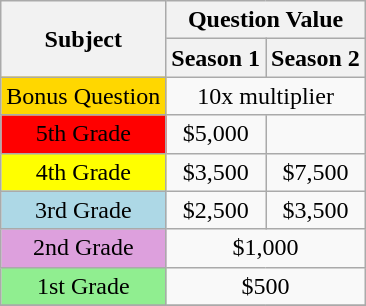<table class=wikitable style="text-align:center"bgcolor="silver">
<tr>
<th rowspan=2>Subject</th>
<th colspan=2>Question Value</th>
</tr>
<tr>
<th>Season 1</th>
<th>Season 2</th>
</tr>
<tr>
<td bgcolor="gold">Bonus Question</td>
<td colspan=2>10x multiplier</td>
</tr>
<tr>
<td bgcolor="red">5th Grade</td>
<td>$5,000</td>
<td></td>
</tr>
<tr>
<td bgcolor="yellow">4th Grade</td>
<td>$3,500</td>
<td>$7,500</td>
</tr>
<tr>
<td bgcolor="lightblue">3rd Grade</td>
<td>$2,500</td>
<td>$3,500</td>
</tr>
<tr>
<td bgcolor="plum">2nd Grade</td>
<td colspan=2>$1,000</td>
</tr>
<tr>
<td bgcolor="lightgreen">1st Grade</td>
<td colspan=2>$500</td>
</tr>
<tr>
</tr>
</table>
